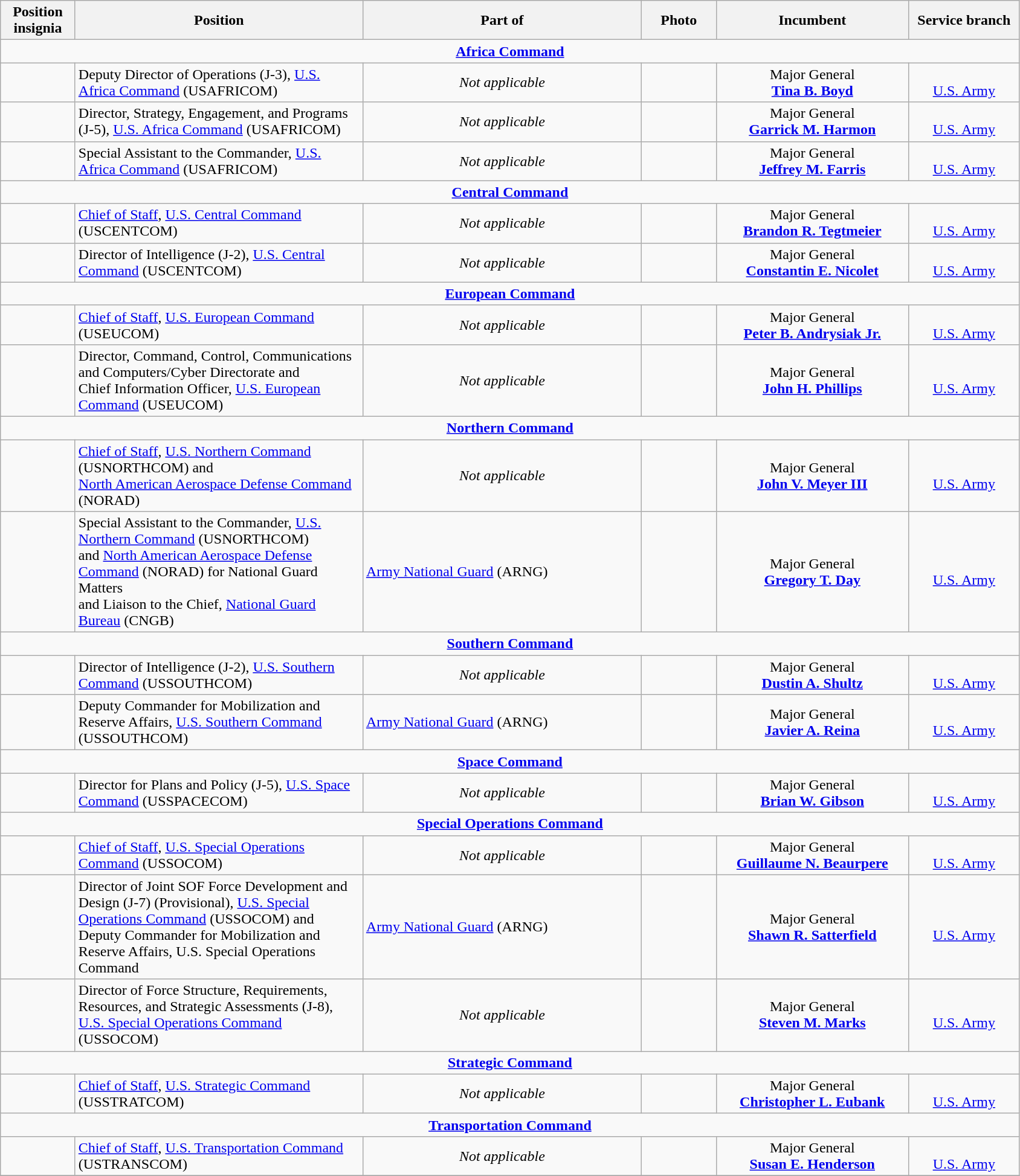<table class="wikitable">
<tr>
<th width="75" style="text-align:center">Position insignia</th>
<th width="310" style="text-align:center">Position</th>
<th width="300" style="text-align:center">Part of</th>
<th width="75" style="text-align:center">Photo</th>
<th width="205" style="text-align:center">Incumbent</th>
<th width="115" style="text-align:center">Service branch</th>
</tr>
<tr>
<td colspan="6" style="text-align:center"><strong><a href='#'>Africa Command</a></strong></td>
</tr>
<tr>
<td></td>
<td>Deputy Director of Operations (J-3), <a href='#'>U.S. Africa Command</a> (USAFRICOM)</td>
<td style="text-align:center"><em>Not applicable</em></td>
<td></td>
<td style="text-align:center">Major General<br><strong><a href='#'>Tina B. Boyd</a></strong></td>
<td style="text-align:center"><br><a href='#'>U.S. Army</a></td>
</tr>
<tr>
<td></td>
<td>Director, Strategy, Engagement, and Programs (J-5), <a href='#'>U.S. Africa Command</a> (USAFRICOM)</td>
<td style="text-align:center"><em>Not applicable</em></td>
<td></td>
<td style="text-align:center">Major General<br><strong><a href='#'>Garrick M. Harmon</a></strong></td>
<td style="text-align:center"><br><a href='#'>U.S. Army</a></td>
</tr>
<tr>
<td></td>
<td>Special Assistant to the Commander, <a href='#'>U.S. Africa Command</a> (USAFRICOM)</td>
<td style="text-align:center"><em>Not applicable</em></td>
<td></td>
<td style="text-align:center">Major General<br><strong><a href='#'>Jeffrey M. Farris</a></strong></td>
<td style="text-align:center"><br><a href='#'>U.S. Army</a></td>
</tr>
<tr>
<td colspan="6" style="text-align:center"><strong><a href='#'>Central Command</a></strong></td>
</tr>
<tr>
<td></td>
<td><a href='#'>Chief of Staff</a>, <a href='#'>U.S. Central Command</a> (USCENTCOM)</td>
<td style="text-align:center"><em>Not applicable</em></td>
<td></td>
<td style="text-align:center">Major General<br><strong><a href='#'>Brandon R. Tegtmeier</a></strong></td>
<td style="text-align:center"><br><a href='#'>U.S. Army</a></td>
</tr>
<tr>
<td></td>
<td>Director of Intelligence (J-2), <a href='#'>U.S. Central Command</a> (USCENTCOM)</td>
<td style="text-align:center"><em>Not applicable</em></td>
<td></td>
<td style="text-align:center">Major General<br><strong><a href='#'>Constantin E. Nicolet</a></strong></td>
<td style="text-align:center"><br><a href='#'>U.S. Army</a></td>
</tr>
<tr>
<td colspan="6" style="text-align:center"><strong><a href='#'>European Command</a></strong></td>
</tr>
<tr>
<td></td>
<td><a href='#'>Chief of Staff</a>, <a href='#'>U.S. European Command</a> (USEUCOM)</td>
<td style="text-align:center"><em>Not applicable</em></td>
<td></td>
<td style="text-align:center">Major General<br><strong><a href='#'>Peter B. Andrysiak Jr.</a></strong></td>
<td style="text-align:center"><br><a href='#'>U.S. Army</a></td>
</tr>
<tr>
<td></td>
<td>Director, Command, Control, Communications and Computers/Cyber Directorate and<br>Chief Information Officer, <a href='#'>U.S. European Command</a> (USEUCOM)</td>
<td style="text-align:center"><em>Not applicable</em></td>
<td></td>
<td style="text-align:center">Major General<br><strong><a href='#'>John H. Phillips</a></strong></td>
<td style="text-align:center"><br><a href='#'>U.S. Army</a></td>
</tr>
<tr>
<td colspan="6" style="text-align:center"><strong><a href='#'>Northern Command</a></strong></td>
</tr>
<tr>
<td> </td>
<td><a href='#'>Chief of Staff</a>, <a href='#'>U.S. Northern Command</a> (USNORTHCOM) and<br><a href='#'>North American Aerospace Defense Command</a> (NORAD)</td>
<td style="text-align:center"><em>Not applicable</em></td>
<td></td>
<td style="text-align:center">Major General<br><strong><a href='#'>John V. Meyer III</a></strong></td>
<td style="text-align:center"><br><a href='#'>U.S. Army</a></td>
</tr>
<tr>
<td> </td>
<td>Special Assistant to the Commander, <a href='#'>U.S. Northern Command</a> (USNORTHCOM)<br>and <a href='#'>North American Aerospace Defense Command</a> (NORAD) for National Guard Matters<br>and Liaison to the Chief, <a href='#'>National Guard Bureau</a> (CNGB)</td>
<td> <a href='#'>Army National Guard</a> (ARNG)</td>
<td></td>
<td style="text-align:center">Major General<br><strong><a href='#'>Gregory T. Day</a></strong></td>
<td style="text-align:center"><br><a href='#'>U.S. Army</a></td>
</tr>
<tr>
<td colspan="6" style="text-align:center"><strong><a href='#'>Southern Command</a></strong></td>
</tr>
<tr>
<td></td>
<td>Director of Intelligence (J-2), <a href='#'>U.S. Southern Command</a> (USSOUTHCOM)</td>
<td style="text-align:center"><em>Not applicable</em></td>
<td></td>
<td style="text-align:center">Major General<br><strong><a href='#'>Dustin A. Shultz</a></strong></td>
<td style="text-align:center"><br><a href='#'>U.S. Army</a></td>
</tr>
<tr>
<td></td>
<td>Deputy Commander for Mobilization and Reserve Affairs, <a href='#'>U.S. Southern Command</a> (USSOUTHCOM)</td>
<td> <a href='#'>Army National Guard</a> (ARNG)</td>
<td></td>
<td style="text-align:center">Major General<br><strong><a href='#'>Javier A. Reina</a></strong></td>
<td style="text-align:center"><br><a href='#'>U.S. Army</a></td>
</tr>
<tr>
<td colspan="6" style="text-align:center"><strong><a href='#'>Space Command</a></strong></td>
</tr>
<tr>
<td></td>
<td>Director for Plans and Policy (J-5), <a href='#'>U.S. Space Command</a> (USSPACECOM)</td>
<td style="text-align:center"><em>Not applicable</em></td>
<td></td>
<td style="text-align:center">Major General<br><strong><a href='#'>Brian W. Gibson</a></strong></td>
<td style="text-align:center"><br><a href='#'>U.S. Army</a></td>
</tr>
<tr>
<td colspan="6" style="text-align:center"><strong><a href='#'>Special Operations Command</a></strong></td>
</tr>
<tr>
<td></td>
<td><a href='#'>Chief of Staff</a>, <a href='#'>U.S. Special Operations Command</a> (USSOCOM)</td>
<td style="text-align:center"><em>Not applicable</em></td>
<td></td>
<td style="text-align:center">Major General<br><strong><a href='#'>Guillaume N. Beaurpere</a></strong></td>
<td style="text-align:center"><br><a href='#'>U.S. Army</a></td>
</tr>
<tr>
<td></td>
<td>Director of Joint SOF Force Development and Design (J-7) (Provisional), <a href='#'>U.S. Special Operations Command</a> (USSOCOM) and<br>Deputy Commander for Mobilization and Reserve Affairs, U.S. Special Operations Command</td>
<td> <a href='#'>Army National Guard</a> (ARNG)</td>
<td></td>
<td style="text-align:center">Major General<br><strong><a href='#'>Shawn R. Satterfield</a></strong></td>
<td style="text-align:center"><br><a href='#'>U.S. Army</a></td>
</tr>
<tr>
<td></td>
<td>Director of Force Structure, Requirements, Resources, and Strategic Assessments (J-8), <a href='#'>U.S. Special Operations Command</a> (USSOCOM)</td>
<td style="text-align:center"><em>Not applicable</em></td>
<td></td>
<td style="text-align:center">Major General<br><strong><a href='#'>Steven M. Marks</a></strong></td>
<td style="text-align:center"><br><a href='#'>U.S. Army</a></td>
</tr>
<tr>
<td colspan="6" style="text-align:center"><strong><a href='#'>Strategic Command</a></strong></td>
</tr>
<tr>
<td></td>
<td><a href='#'>Chief of Staff</a>, <a href='#'>U.S. Strategic Command</a> (USSTRATCOM)</td>
<td style="text-align:center"><em>Not applicable</em></td>
<td></td>
<td style="text-align:center">Major General<br><strong><a href='#'>Christopher L. Eubank</a></strong></td>
<td style="text-align:center"><br><a href='#'>U.S. Army</a></td>
</tr>
<tr>
<td colspan="6" style="text-align:center"><strong><a href='#'>Transportation Command</a></strong></td>
</tr>
<tr>
<td></td>
<td><a href='#'>Chief of Staff</a>, <a href='#'>U.S. Transportation Command</a> (USTRANSCOM)</td>
<td style="text-align:center"><em>Not applicable</em></td>
<td></td>
<td style="text-align:center">Major General<br><strong><a href='#'>Susan E. Henderson</a></strong></td>
<td style="text-align:center"><br><a href='#'>U.S. Army</a></td>
</tr>
<tr>
</tr>
</table>
